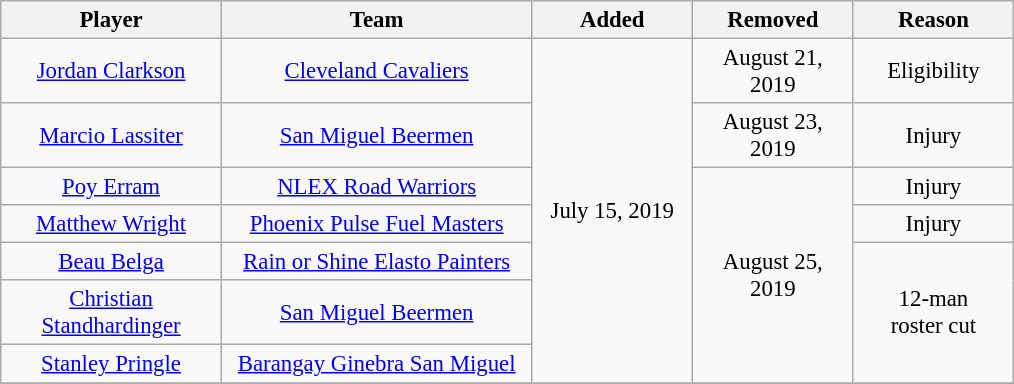<table class="wikitable sortable" style="text-align:center; font-size:95%">
<tr>
<th scope="col" width="140px">Player</th>
<th scope="col" width="200px">Team</th>
<th scope="col" width="100px">Added</th>
<th scope="col" width="100px">Removed</th>
<th scope="col" width="100px">Reason</th>
</tr>
<tr>
<td><a href='#'>Jordan Clarkson</a></td>
<td> <a href='#'>Cleveland Cavaliers</a></td>
<td rowspan=7>July 15, 2019</td>
<td>August 21, 2019</td>
<td>Eligibility</td>
</tr>
<tr>
<td><a href='#'>Marcio Lassiter</a></td>
<td> <a href='#'>San Miguel Beermen</a></td>
<td>August 23, 2019</td>
<td>Injury</td>
</tr>
<tr>
<td><a href='#'>Poy Erram</a></td>
<td> <a href='#'>NLEX Road Warriors</a></td>
<td rowspan=5>August 25, 2019</td>
<td>Injury</td>
</tr>
<tr>
<td><a href='#'>Matthew Wright</a></td>
<td> <a href='#'>Phoenix Pulse Fuel Masters</a></td>
<td>Injury</td>
</tr>
<tr>
<td><a href='#'>Beau Belga</a></td>
<td> <a href='#'>Rain or Shine Elasto Painters</a></td>
<td rowspan=3>12-man<br>roster cut</td>
</tr>
<tr>
<td><a href='#'>Christian Standhardinger</a></td>
<td> <a href='#'>San Miguel Beermen</a></td>
</tr>
<tr>
<td><a href='#'>Stanley Pringle</a></td>
<td> <a href='#'>Barangay Ginebra San Miguel</a></td>
</tr>
<tr>
</tr>
</table>
